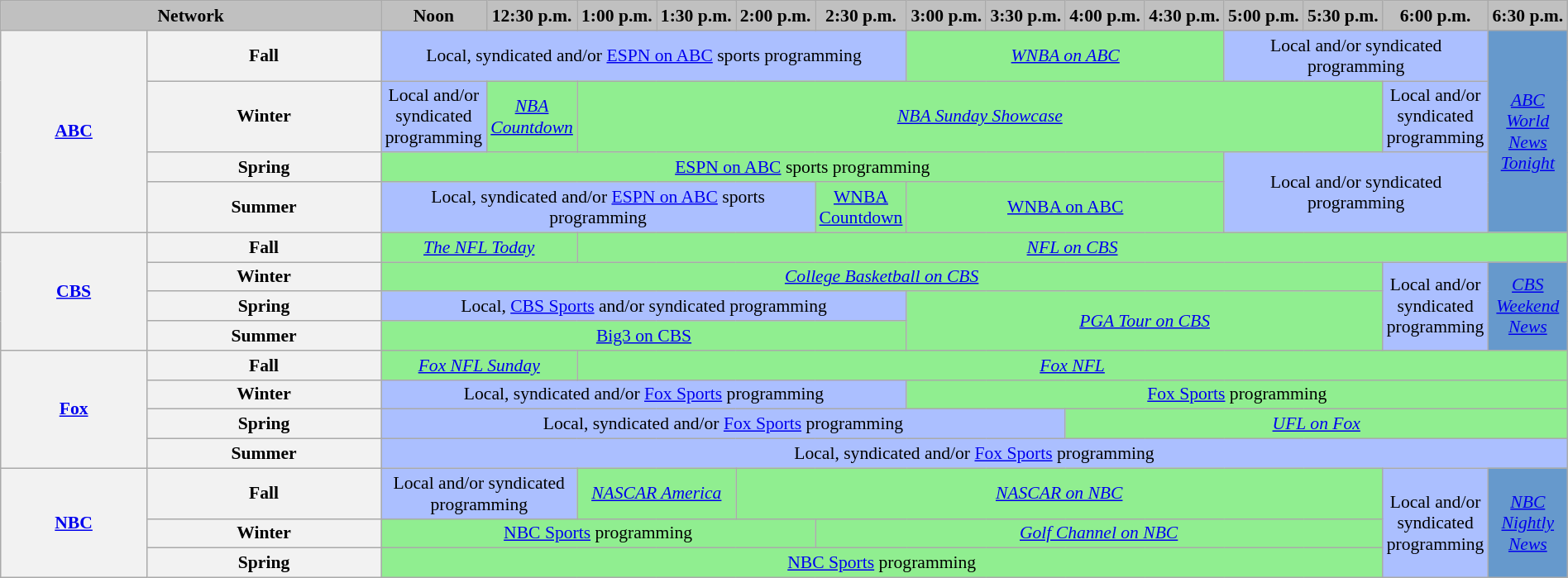<table class="wikitable" style="width:100%;margin-right:0;font-size:90%;text-align:center">
<tr>
<th colspan="2" style="background:#C0C0C0; text-align:center;">Network</th>
<th width="5%" style="background:#C0C0C0; text-align:center;">Noon</th>
<th width="5%" style="background:#C0C0C0; text-align:center;">12:30 p.m.</th>
<th width="5%" style="background:#C0C0C0; text-align:center;">1:00 p.m.</th>
<th width="5%" style="background:#C0C0C0; text-align:center;">1:30 p.m.</th>
<th width="5%" style="background:#C0C0C0; text-align:center;">2:00 p.m.</th>
<th width="5%" style="background:#C0C0C0; text-align:center;">2:30 p.m.</th>
<th width="5%" style="background:#C0C0C0; text-align:center;">3:00 p.m.</th>
<th width="5%" style="background:#C0C0C0; text-align:center;">3:30 p.m.</th>
<th width="5%" style="background:#C0C0C0; text-align:center;">4:00 p.m.</th>
<th width="5%" style="background:#C0C0C0; text-align:center;">4:30 p.m.</th>
<th width="5%" style="background:#C0C0C0; text-align:center;">5:00 p.m.</th>
<th width="5%" style="background:#C0C0C0; text-align:center;">5:30 p.m.</th>
<th width="5%" style="background:#C0C0C0; text-align:center;">6:00 p.m.</th>
<th width="5%" style="background:#C0C0C0; text-align:center;">6:30 p.m.</th>
</tr>
<tr>
<th rowspan="4"><a href='#'>ABC</a></th>
<th>Fall</th>
<td colspan="6" style="background:#abbfff;">Local, syndicated and/or <a href='#'>ESPN on ABC</a> sports programming</td>
<td colspan="4" style="background:lightgreen;"><em><a href='#'>WNBA on ABC</a></em></td>
<td colspan="3" style="background:#abbfff;">Local and/or syndicated programming</td>
<td rowspan="4" style="background: #6699CC;"><em><a href='#'>ABC World News Tonight</a></em></td>
</tr>
<tr>
<th>Winter</th>
<td style="background:#abbfff;">Local and/or syndicated programming</td>
<td style="background:lightgreen;"><em><a href='#'>NBA Countdown</a></em></td>
<td colspan="10" style="background:lightgreen;"><em><a href='#'>NBA Sunday Showcase</a></em></td>
<td style="background:#abbfff;">Local and/or syndicated programming</td>
</tr>
<tr>
<th>Spring</th>
<td colspan="10" style="background:lightgreen;"><a href='#'>ESPN on ABC</a> sports programming</td>
<td rowspan="2" colspan="3" style="background:#abbfff;">Local and/or syndicated programming</td>
</tr>
<tr>
<th>Summer</th>
<td colspan="5" style="background:#abbfff;">Local, syndicated and/or <a href='#'>ESPN on ABC</a> sports programming</td>
<td style="background:lightgreen;"><a href='#'>WNBA Countdown</a></td>
<td colspan="4" style="background:lightgreen;"><a href='#'>WNBA on ABC</a></td>
</tr>
<tr>
<th rowspan="4"><a href='#'>CBS</a></th>
<th>Fall</th>
<td colspan="2" style="background:lightgreen;"><em><a href='#'>The NFL Today</a></em></td>
<td colspan="12" style="background:lightgreen;"><em><a href='#'>NFL on CBS</a></em> </td>
</tr>
<tr>
<th>Winter</th>
<td colspan="12" style="background:lightgreen;"><em><a href='#'>College Basketball on CBS</a></em></td>
<td rowspan="3" style="background:#abbfff;">Local and/or syndicated programming</td>
<td rowspan="3" style="background: #6699CC;"><em><a href='#'>CBS Weekend News</a></em></td>
</tr>
<tr>
<th>Spring</th>
<td colspan="6" style="background:#abbfff;">Local, <a href='#'>CBS Sports</a> and/or syndicated programming</td>
<td colspan="6" rowspan="2" style="background:lightgreen;"><em><a href='#'>PGA Tour on CBS</a></em></td>
</tr>
<tr>
<th>Summer</th>
<td colspan="6" style="background:lightgreen;"><a href='#'>Big3 on CBS</a></td>
</tr>
<tr>
<th rowspan="4"><a href='#'>Fox</a></th>
<th>Fall</th>
<td colspan="2" style="background:lightgreen;"><em><a href='#'>Fox NFL Sunday</a></em></td>
<td colspan="12" style="background:lightgreen;"><em><a href='#'>Fox NFL</a></em> </td>
</tr>
<tr>
<th>Winter</th>
<td colspan="6" style="background:#abbfff;">Local, syndicated and/or <a href='#'>Fox Sports</a> programming</td>
<td colspan="10" style="background:lightgreen"><a href='#'>Fox Sports</a> programming</td>
</tr>
<tr>
<th>Spring</th>
<td colspan="8" style="background:#abbfff;">Local, syndicated and/or <a href='#'>Fox Sports</a> programming</td>
<td colspan="6" style="background:lightgreen;"><em><a href='#'>UFL on Fox</a></em></td>
</tr>
<tr>
<th>Summer</th>
<td colspan="14" style="background:#abbfff;">Local, syndicated and/or <a href='#'>Fox Sports</a> programming</td>
</tr>
<tr>
<th rowspan="3"><a href='#'>NBC</a></th>
<th>Fall</th>
<td colspan="2" style="background:#abbfff;">Local and/or syndicated programming</td>
<td colspan="2" style="background:lightgreen;"><em><a href='#'>NASCAR America</a></em></td>
<td colspan="8" style="background:lightgreen;"><em><a href='#'>NASCAR on NBC</a></em></td>
<td rowspan="3" style="background:#abbfff;">Local and/or syndicated programming</td>
<td rowspan="3" style="background:#6699CC;"><em><a href='#'>NBC Nightly News</a></em></td>
</tr>
<tr>
<th>Winter</th>
<td colspan="5" style="background:lightgreen;"><a href='#'>NBC Sports</a> programming</td>
<td colspan="7" style="background:lightgreen;"><em><a href='#'>Golf Channel on NBC</a></em></td>
</tr>
<tr>
<th>Spring</th>
<td colspan="12" style="background:lightgreen;"><a href='#'>NBC Sports</a> programming</td>
</tr>
</table>
